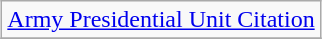<table class="wikitable" style="margin:1em auto; text-align:center;">
<tr>
<td colspan="3"><a href='#'>Army Presidential Unit Citation</a></td>
</tr>
<tr>
</tr>
</table>
